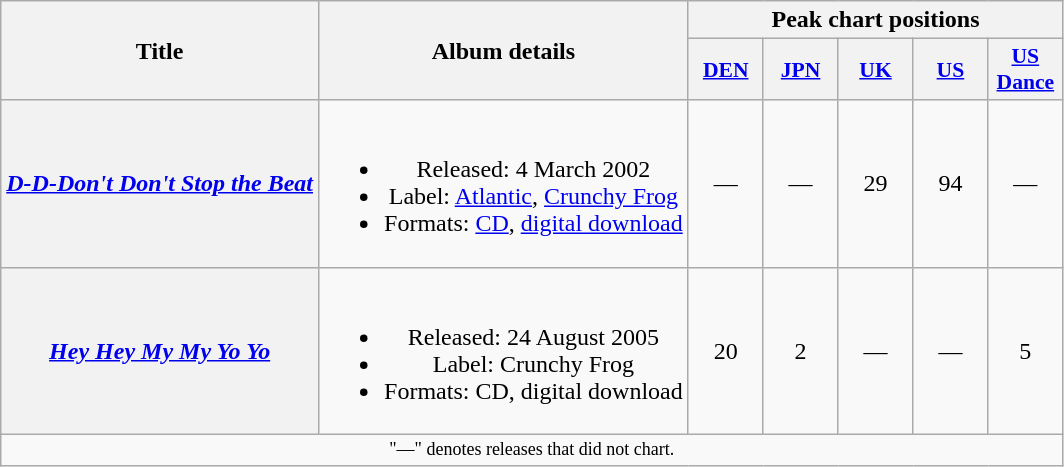<table class="wikitable plainrowheaders" style="text-align:center;">
<tr>
<th rowspan="2">Title</th>
<th rowspan="2">Album details</th>
<th colspan="5">Peak chart positions</th>
</tr>
<tr>
<th style="width:3em;font-size:90%"><a href='#'>DEN</a><br></th>
<th style="width:3em;font-size:90%;"><a href='#'>JPN</a></th>
<th style="width:3em;font-size:90%;"><a href='#'>UK</a><br></th>
<th style="width:3em;font-size:90%"><a href='#'>US</a><br></th>
<th style="width:3em;font-size:90%"><a href='#'>US Dance</a><br></th>
</tr>
<tr>
<th scope="row"><em><a href='#'>D-D-Don't Don't Stop the Beat</a></em></th>
<td><br><ul><li>Released: 4 March 2002</li><li>Label: <a href='#'>Atlantic</a>, <a href='#'>Crunchy Frog</a></li><li>Formats: <a href='#'>CD</a>, <a href='#'>digital download</a></li></ul></td>
<td>—</td>
<td>—</td>
<td>29</td>
<td>94</td>
<td>—</td>
</tr>
<tr>
<th scope="row"><em><a href='#'>Hey Hey My My Yo Yo</a></em></th>
<td><br><ul><li>Released: 24 August 2005</li><li>Label: Crunchy Frog</li><li>Formats: CD, digital download</li></ul></td>
<td>20</td>
<td>2</td>
<td>—</td>
<td>—</td>
<td>5</td>
</tr>
<tr>
<td colspan="7" style="text-align:center; font-size:9pt;">"—" denotes releases that did not chart.</td>
</tr>
</table>
